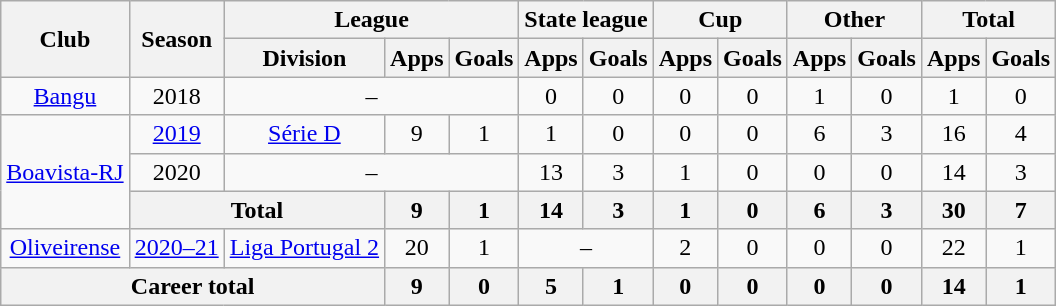<table class="wikitable" style="text-align: center">
<tr>
<th rowspan="2">Club</th>
<th rowspan="2">Season</th>
<th colspan="3">League</th>
<th colspan="2">State league</th>
<th colspan="2">Cup</th>
<th colspan="2">Other</th>
<th colspan="2">Total</th>
</tr>
<tr>
<th>Division</th>
<th>Apps</th>
<th>Goals</th>
<th>Apps</th>
<th>Goals</th>
<th>Apps</th>
<th>Goals</th>
<th>Apps</th>
<th>Goals</th>
<th>Apps</th>
<th>Goals</th>
</tr>
<tr>
<td><a href='#'>Bangu</a></td>
<td>2018</td>
<td colspan="3">–</td>
<td>0</td>
<td>0</td>
<td>0</td>
<td>0</td>
<td>1</td>
<td>0</td>
<td>1</td>
<td>0</td>
</tr>
<tr>
<td rowspan="3"><a href='#'>Boavista-RJ</a></td>
<td><a href='#'>2019</a></td>
<td><a href='#'>Série D</a></td>
<td>9</td>
<td>1</td>
<td>1</td>
<td>0</td>
<td>0</td>
<td>0</td>
<td>6</td>
<td>3</td>
<td>16</td>
<td>4</td>
</tr>
<tr>
<td>2020</td>
<td colspan="3">–</td>
<td>13</td>
<td>3</td>
<td>1</td>
<td>0</td>
<td>0</td>
<td>0</td>
<td>14</td>
<td>3</td>
</tr>
<tr>
<th colspan="2"><strong>Total</strong></th>
<th>9</th>
<th>1</th>
<th>14</th>
<th>3</th>
<th>1</th>
<th>0</th>
<th>6</th>
<th>3</th>
<th>30</th>
<th>7</th>
</tr>
<tr>
<td><a href='#'>Oliveirense</a></td>
<td><a href='#'>2020–21</a></td>
<td><a href='#'>Liga Portugal 2</a></td>
<td>20</td>
<td>1</td>
<td colspan="2">–</td>
<td>2</td>
<td>0</td>
<td>0</td>
<td>0</td>
<td>22</td>
<td>1</td>
</tr>
<tr>
<th colspan="3"><strong>Career total</strong></th>
<th>9</th>
<th>0</th>
<th>5</th>
<th>1</th>
<th>0</th>
<th>0</th>
<th>0</th>
<th>0</th>
<th>14</th>
<th>1</th>
</tr>
</table>
